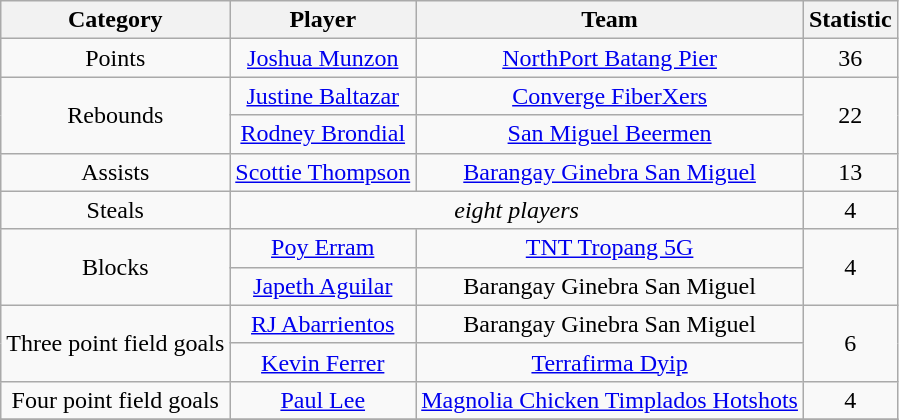<table class="wikitable" style="text-align:center">
<tr>
<th>Category</th>
<th>Player</th>
<th>Team</th>
<th>Statistic</th>
</tr>
<tr>
<td>Points</td>
<td><a href='#'>Joshua Munzon</a></td>
<td><a href='#'>NorthPort Batang Pier</a></td>
<td>36</td>
</tr>
<tr>
<td rowspan=2>Rebounds</td>
<td><a href='#'>Justine Baltazar</a></td>
<td><a href='#'>Converge FiberXers</a></td>
<td rowspan=2>22</td>
</tr>
<tr>
<td><a href='#'>Rodney Brondial</a></td>
<td><a href='#'>San Miguel Beermen</a></td>
</tr>
<tr>
<td>Assists</td>
<td><a href='#'>Scottie Thompson</a></td>
<td><a href='#'>Barangay Ginebra San Miguel</a></td>
<td>13</td>
</tr>
<tr>
<td>Steals</td>
<td colspan=2><em>eight players</em></td>
<td>4</td>
</tr>
<tr>
<td rowspan=2>Blocks</td>
<td><a href='#'>Poy Erram</a></td>
<td><a href='#'>TNT Tropang 5G</a></td>
<td rowspan=2>4</td>
</tr>
<tr>
<td><a href='#'>Japeth Aguilar</a></td>
<td>Barangay Ginebra San Miguel</td>
</tr>
<tr>
<td rowspan=2>Three point field goals</td>
<td><a href='#'>RJ Abarrientos</a></td>
<td>Barangay Ginebra San Miguel</td>
<td rowspan=2>6</td>
</tr>
<tr>
<td><a href='#'>Kevin Ferrer</a></td>
<td><a href='#'>Terrafirma Dyip</a></td>
</tr>
<tr>
<td>Four point field goals</td>
<td><a href='#'>Paul Lee</a></td>
<td><a href='#'>Magnolia Chicken Timplados Hotshots</a></td>
<td>4</td>
</tr>
<tr>
</tr>
</table>
